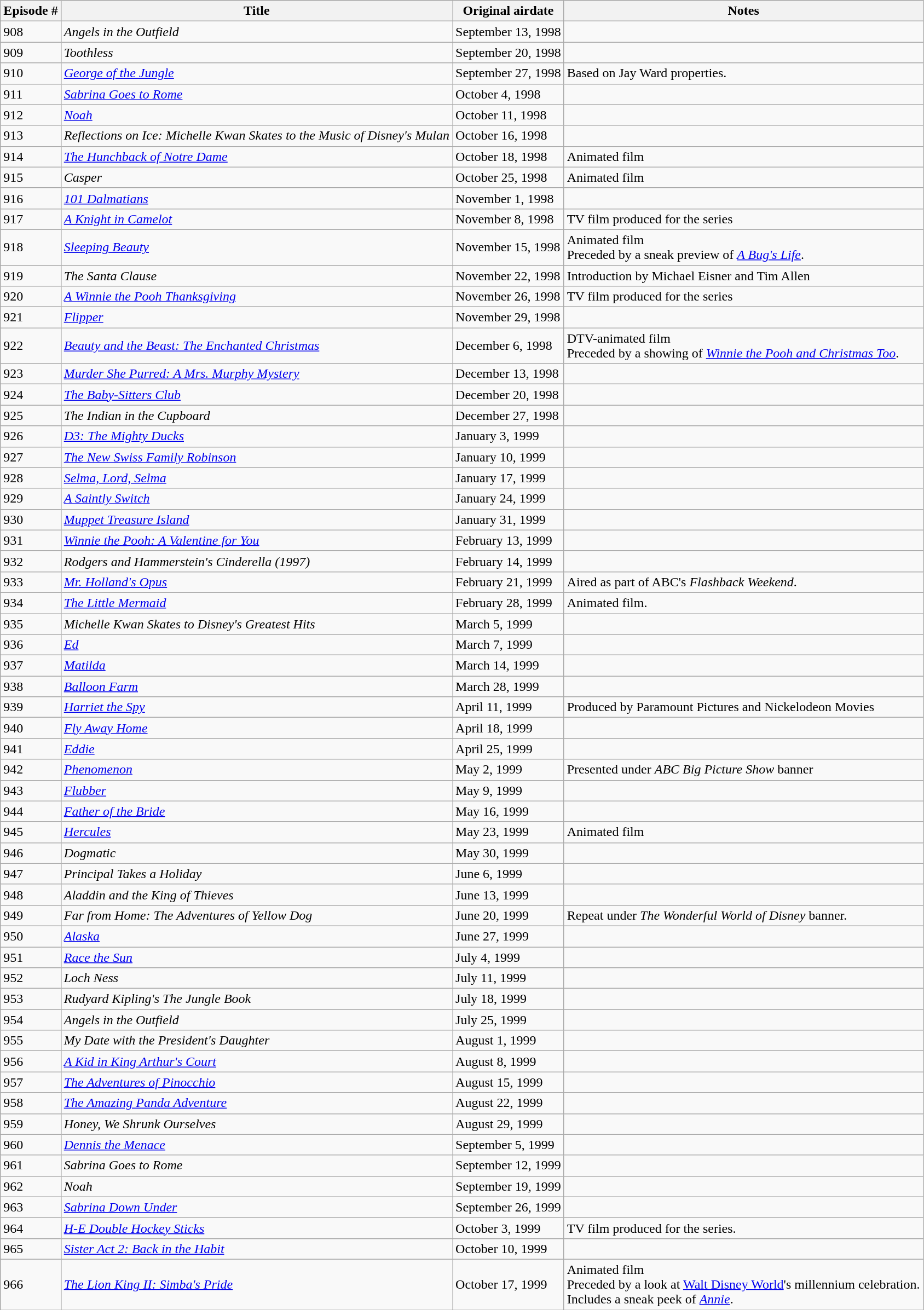<table class="wikitable sortable">
<tr>
<th>Episode #</th>
<th>Title</th>
<th>Original airdate</th>
<th>Notes</th>
</tr>
<tr>
<td>908</td>
<td><em>Angels in the Outfield</em></td>
<td>September 13, 1998</td>
<td></td>
</tr>
<tr>
<td>909</td>
<td><em>Toothless</em></td>
<td>September 20, 1998</td>
<td></td>
</tr>
<tr>
<td>910</td>
<td><em><a href='#'>George of the Jungle</a></em></td>
<td>September 27, 1998</td>
<td>Based on Jay Ward properties.</td>
</tr>
<tr>
<td>911</td>
<td><em><a href='#'>Sabrina Goes to Rome</a></em></td>
<td>October 4, 1998</td>
<td></td>
</tr>
<tr>
<td>912</td>
<td><em><a href='#'>Noah</a></em></td>
<td>October 11, 1998</td>
<td></td>
</tr>
<tr>
<td>913</td>
<td><em>Reflections on Ice: Michelle Kwan Skates to the Music of Disney's Mulan</em></td>
<td>October 16, 1998</td>
<td></td>
</tr>
<tr>
<td>914</td>
<td><em><a href='#'>The Hunchback of Notre Dame</a></em></td>
<td>October 18, 1998</td>
<td>Animated film</td>
</tr>
<tr>
<td>915</td>
<td><em>Casper</em></td>
<td>October 25, 1998</td>
<td>Animated film</td>
</tr>
<tr>
<td>916</td>
<td><em><a href='#'>101 Dalmatians</a></em></td>
<td>November 1, 1998</td>
<td></td>
</tr>
<tr>
<td>917</td>
<td><em><a href='#'>A Knight in Camelot</a></em></td>
<td>November 8, 1998</td>
<td>TV film produced for the series</td>
</tr>
<tr>
<td>918</td>
<td><em><a href='#'>Sleeping Beauty</a></em></td>
<td>November 15, 1998</td>
<td>Animated film <br>Preceded by a sneak preview of <em><a href='#'>A Bug's Life</a></em>.</td>
</tr>
<tr>
<td>919</td>
<td><em>The Santa Clause</em></td>
<td>November 22, 1998</td>
<td>Introduction by Michael Eisner and Tim Allen</td>
</tr>
<tr>
<td>920</td>
<td><em><a href='#'>A Winnie the Pooh Thanksgiving</a></em></td>
<td>November 26, 1998</td>
<td>TV film produced for the series</td>
</tr>
<tr>
<td>921</td>
<td><em><a href='#'>Flipper</a></em></td>
<td>November 29, 1998</td>
<td></td>
</tr>
<tr>
<td>922</td>
<td><em><a href='#'>Beauty and the Beast: The Enchanted Christmas</a></em></td>
<td>December 6, 1998</td>
<td>DTV-animated film <br>Preceded by a showing of <em><a href='#'>Winnie the Pooh and Christmas Too</a></em>.</td>
</tr>
<tr>
<td>923</td>
<td><em><a href='#'>Murder She Purred: A Mrs. Murphy Mystery</a></em></td>
<td>December 13, 1998</td>
<td></td>
</tr>
<tr>
<td>924</td>
<td><em><a href='#'>The Baby-Sitters Club</a></em></td>
<td>December 20, 1998</td>
<td></td>
</tr>
<tr>
<td>925</td>
<td><em>The Indian in the Cupboard</em></td>
<td>December 27, 1998</td>
<td></td>
</tr>
<tr>
<td>926</td>
<td><em><a href='#'>D3: The Mighty Ducks</a></em></td>
<td>January 3, 1999</td>
<td></td>
</tr>
<tr>
<td>927</td>
<td><em><a href='#'>The New Swiss Family Robinson</a></em></td>
<td>January 10, 1999</td>
<td></td>
</tr>
<tr>
<td>928</td>
<td><em><a href='#'>Selma, Lord, Selma</a></em></td>
<td>January 17, 1999</td>
<td></td>
</tr>
<tr>
<td>929</td>
<td><em><a href='#'>A Saintly Switch</a></em></td>
<td>January 24, 1999</td>
<td></td>
</tr>
<tr>
<td>930</td>
<td><em><a href='#'>Muppet Treasure Island</a></em></td>
<td>January 31, 1999</td>
<td></td>
</tr>
<tr>
<td>931</td>
<td><em><a href='#'>Winnie the Pooh: A Valentine for You</a></em></td>
<td>February 13, 1999</td>
<td></td>
</tr>
<tr>
<td>932</td>
<td><em>Rodgers and Hammerstein's Cinderella (1997)</em></td>
<td>February 14, 1999</td>
<td></td>
</tr>
<tr>
<td>933</td>
<td><em><a href='#'>Mr. Holland's Opus</a></em></td>
<td>February 21, 1999</td>
<td>Aired as part of ABC's <em>Flashback Weekend</em>.</td>
</tr>
<tr>
<td>934</td>
<td><em><a href='#'>The Little Mermaid</a></em></td>
<td>February 28, 1999</td>
<td>Animated film.</td>
</tr>
<tr>
<td>935</td>
<td><em>Michelle Kwan Skates to Disney's Greatest Hits</em></td>
<td>March 5, 1999</td>
<td></td>
</tr>
<tr>
<td>936</td>
<td><em><a href='#'>Ed</a></em></td>
<td>March 7, 1999</td>
<td></td>
</tr>
<tr>
<td>937</td>
<td><em><a href='#'>Matilda</a></em></td>
<td>March 14, 1999</td>
<td></td>
</tr>
<tr>
<td>938</td>
<td><em><a href='#'>Balloon Farm</a></em></td>
<td>March 28, 1999</td>
<td></td>
</tr>
<tr>
<td>939</td>
<td><em><a href='#'>Harriet the Spy</a></em></td>
<td>April 11, 1999</td>
<td>Produced by Paramount Pictures and Nickelodeon Movies</td>
</tr>
<tr>
<td>940</td>
<td><em><a href='#'>Fly Away Home</a></em></td>
<td>April 18, 1999</td>
<td></td>
</tr>
<tr>
<td>941</td>
<td><em><a href='#'>Eddie</a></em></td>
<td>April 25, 1999</td>
<td></td>
</tr>
<tr>
<td>942</td>
<td><em><a href='#'>Phenomenon</a></em></td>
<td>May 2, 1999</td>
<td>Presented under <em>ABC Big Picture Show</em> banner</td>
</tr>
<tr>
<td>943</td>
<td><em><a href='#'>Flubber</a></em></td>
<td>May 9, 1999</td>
<td></td>
</tr>
<tr>
<td>944</td>
<td><em><a href='#'>Father of the Bride</a></em></td>
<td>May 16, 1999</td>
<td></td>
</tr>
<tr>
<td>945</td>
<td><em><a href='#'>Hercules</a></em></td>
<td>May 23, 1999</td>
<td>Animated film</td>
</tr>
<tr>
<td>946</td>
<td><em>Dogmatic</em></td>
<td>May 30, 1999</td>
<td></td>
</tr>
<tr>
<td>947</td>
<td><em>Principal Takes a Holiday</em></td>
<td>June 6, 1999</td>
<td></td>
</tr>
<tr>
<td>948</td>
<td><em>Aladdin and the King of Thieves</em></td>
<td>June 13, 1999</td>
<td></td>
</tr>
<tr>
<td>949</td>
<td><em>Far from Home: The Adventures of Yellow Dog</em></td>
<td>June 20, 1999</td>
<td>Repeat under <em>The Wonderful World of Disney</em> banner.</td>
</tr>
<tr>
<td>950</td>
<td><em><a href='#'>Alaska</a></em></td>
<td>June 27, 1999</td>
<td></td>
</tr>
<tr>
<td>951</td>
<td><em><a href='#'>Race the Sun</a></em></td>
<td>July 4, 1999</td>
<td></td>
</tr>
<tr>
<td>952</td>
<td><em>Loch Ness</em></td>
<td>July 11, 1999</td>
<td></td>
</tr>
<tr>
<td>953</td>
<td><em>Rudyard Kipling's The Jungle Book</em></td>
<td>July 18, 1999</td>
<td></td>
</tr>
<tr>
<td>954</td>
<td><em>Angels in the Outfield</em></td>
<td>July 25, 1999</td>
<td></td>
</tr>
<tr>
<td>955</td>
<td><em>My Date with the President's Daughter</em></td>
<td>August 1, 1999</td>
<td></td>
</tr>
<tr>
<td>956</td>
<td><em><a href='#'>A Kid in King Arthur's Court</a></em></td>
<td>August 8, 1999</td>
<td></td>
</tr>
<tr>
<td>957</td>
<td><em><a href='#'>The Adventures of Pinocchio</a></em></td>
<td>August 15, 1999</td>
<td></td>
</tr>
<tr>
<td>958</td>
<td><em><a href='#'>The Amazing Panda Adventure</a></em></td>
<td>August 22, 1999</td>
<td></td>
</tr>
<tr>
<td>959</td>
<td><em>Honey, We Shrunk Ourselves</em></td>
<td>August 29, 1999</td>
</tr>
<tr>
<td>960</td>
<td><em><a href='#'>Dennis the Menace</a></em></td>
<td>September 5, 1999</td>
<td></td>
</tr>
<tr>
<td>961</td>
<td><em>Sabrina Goes to Rome</em></td>
<td>September 12, 1999</td>
<td></td>
</tr>
<tr>
<td>962</td>
<td><em>Noah</em></td>
<td>September 19, 1999</td>
<td></td>
</tr>
<tr>
<td>963</td>
<td><em><a href='#'>Sabrina Down Under</a></em></td>
<td>September 26, 1999</td>
<td></td>
</tr>
<tr>
<td>964</td>
<td><em><a href='#'>H-E Double Hockey Sticks</a></em></td>
<td>October 3, 1999</td>
<td>TV film produced for the series.</td>
</tr>
<tr>
<td>965</td>
<td><em><a href='#'>Sister Act 2: Back in the Habit</a></em></td>
<td>October 10, 1999</td>
<td></td>
</tr>
<tr>
<td>966</td>
<td><em><a href='#'>The Lion King II: Simba's Pride</a></em></td>
<td>October 17, 1999</td>
<td>Animated film <br>Preceded by a look at <a href='#'>Walt Disney World</a>'s millennium celebration.<br>Includes a sneak peek of <em><a href='#'>Annie</a></em>.</td>
</tr>
</table>
